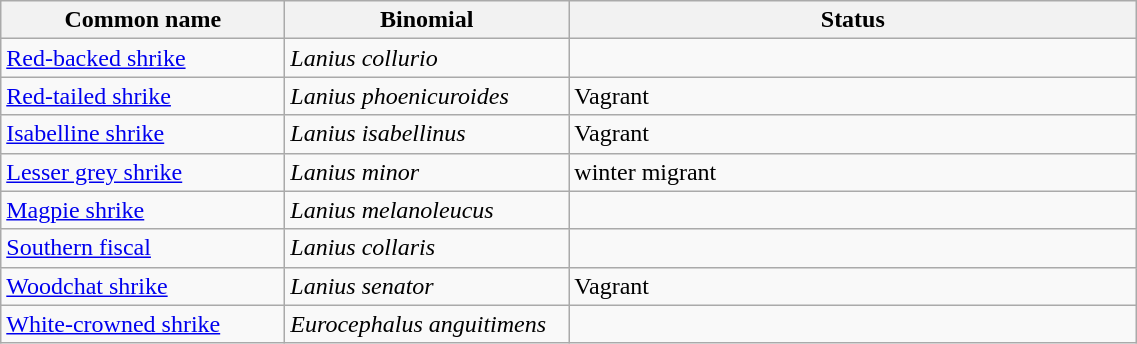<table width=60% class="wikitable">
<tr>
<th width=25%>Common name</th>
<th width=25%>Binomial</th>
<th width=50%>Status</th>
</tr>
<tr>
<td><a href='#'>Red-backed shrike</a></td>
<td><em>Lanius collurio</em></td>
<td></td>
</tr>
<tr>
<td><a href='#'>Red-tailed shrike</a></td>
<td><em>Lanius phoenicuroides</em></td>
<td>Vagrant</td>
</tr>
<tr>
<td><a href='#'>Isabelline shrike</a></td>
<td><em>Lanius isabellinus</em></td>
<td>Vagrant</td>
</tr>
<tr>
<td><a href='#'>Lesser grey shrike</a></td>
<td><em>Lanius minor</em></td>
<td>winter migrant</td>
</tr>
<tr>
<td><a href='#'>Magpie shrike</a></td>
<td><em>Lanius melanoleucus</em></td>
<td></td>
</tr>
<tr>
<td><a href='#'>Southern fiscal</a></td>
<td><em>Lanius collaris</em></td>
<td></td>
</tr>
<tr>
<td><a href='#'>Woodchat shrike</a></td>
<td><em>Lanius senator</em></td>
<td>Vagrant</td>
</tr>
<tr>
<td><a href='#'>White-crowned shrike</a></td>
<td><em>Eurocephalus anguitimens</em></td>
<td></td>
</tr>
</table>
